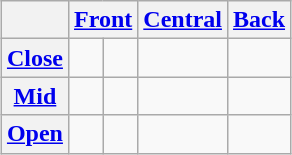<table class="wikitable" style="text-align: center; margin: 0 auto;">
<tr>
<th></th>
<th colspan="2"><a href='#'>Front</a></th>
<th><a href='#'>Central</a></th>
<th><a href='#'>Back</a></th>
</tr>
<tr>
<th><a href='#'>Close</a></th>
<td></td>
<td></td>
<td></td>
<td></td>
</tr>
<tr>
<th><a href='#'>Mid</a></th>
<td></td>
<td></td>
<td></td>
<td></td>
</tr>
<tr>
<th><a href='#'>Open</a></th>
<td></td>
<td></td>
<td></td>
<td></td>
</tr>
</table>
